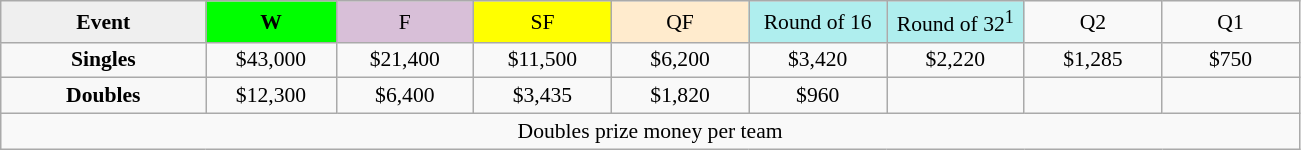<table class=wikitable style=font-size:90%;text-align:center>
<tr>
<td style="width:130px; background:#efefef;"><strong>Event</strong></td>
<td style="width:80px; background:lime;"><strong>W</strong></td>
<td style="width:85px; background:thistle;">F</td>
<td style="width:85px; background:#ff0;">SF</td>
<td style="width:85px; background:#ffebcd;">QF</td>
<td style="width:85px; background:#afeeee;">Round of 16</td>
<td style="width:85px; background:#afeeee;">Round of 32<sup>1</sup></td>
<td width=85>Q2</td>
<td width=85>Q1</td>
</tr>
<tr>
<td style="background:#f8f8f8;"><strong>Singles</strong></td>
<td>$43,000</td>
<td>$21,400</td>
<td>$11,500</td>
<td>$6,200</td>
<td>$3,420</td>
<td>$2,220</td>
<td>$1,285</td>
<td>$750</td>
</tr>
<tr>
<td style="background:#f8f8f8;"><strong>Doubles</strong></td>
<td>$12,300</td>
<td>$6,400</td>
<td>$3,435</td>
<td>$1,820</td>
<td>$960</td>
<td></td>
<td></td>
<td></td>
</tr>
<tr>
<td colspan=10>Doubles prize money per team</td>
</tr>
</table>
